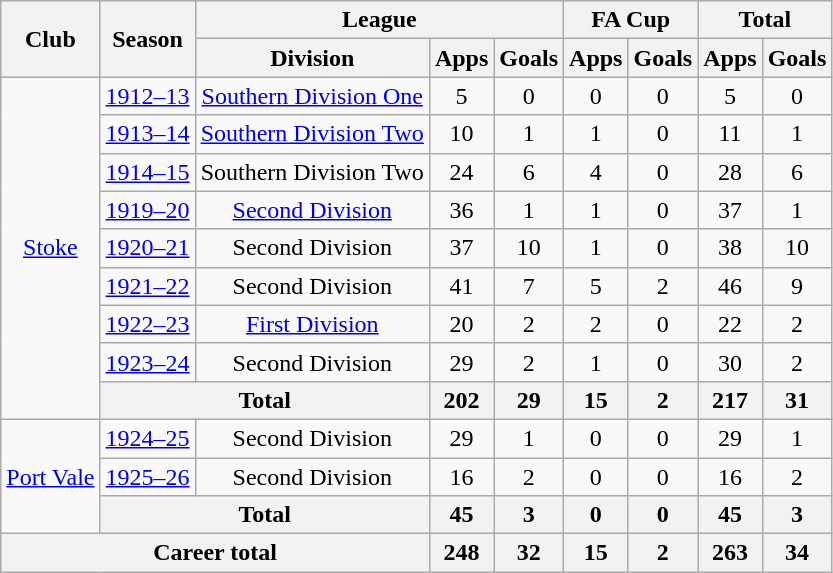<table class="wikitable" style="text-align: center;">
<tr>
<th rowspan="2">Club</th>
<th rowspan="2">Season</th>
<th colspan="3">League</th>
<th colspan="2">FA Cup</th>
<th colspan="2">Total</th>
</tr>
<tr>
<th>Division</th>
<th>Apps</th>
<th>Goals</th>
<th>Apps</th>
<th>Goals</th>
<th>Apps</th>
<th>Goals</th>
</tr>
<tr>
<td rowspan="9"><a href='#'>Stoke</a></td>
<td><a href='#'>1912–13</a></td>
<td><a href='#'>Southern Division One</a></td>
<td>5</td>
<td>0</td>
<td>0</td>
<td>0</td>
<td>5</td>
<td>0</td>
</tr>
<tr>
<td><a href='#'>1913–14</a></td>
<td><a href='#'>Southern Division Two</a></td>
<td>10</td>
<td>1</td>
<td>1</td>
<td>0</td>
<td>11</td>
<td>1</td>
</tr>
<tr>
<td><a href='#'>1914–15</a></td>
<td>Southern Division Two</td>
<td>24</td>
<td>6</td>
<td>4</td>
<td>0</td>
<td>28</td>
<td>6</td>
</tr>
<tr>
<td><a href='#'>1919–20</a></td>
<td><a href='#'>Second Division</a></td>
<td>36</td>
<td>1</td>
<td>1</td>
<td>0</td>
<td>37</td>
<td>1</td>
</tr>
<tr>
<td><a href='#'>1920–21</a></td>
<td>Second Division</td>
<td>37</td>
<td>10</td>
<td>1</td>
<td>0</td>
<td>38</td>
<td>10</td>
</tr>
<tr>
<td><a href='#'>1921–22</a></td>
<td>Second Division</td>
<td>41</td>
<td>7</td>
<td>5</td>
<td>2</td>
<td>46</td>
<td>9</td>
</tr>
<tr>
<td><a href='#'>1922–23</a></td>
<td><a href='#'>First Division</a></td>
<td>20</td>
<td>2</td>
<td>2</td>
<td>0</td>
<td>22</td>
<td>2</td>
</tr>
<tr>
<td><a href='#'>1923–24</a></td>
<td>Second Division</td>
<td>29</td>
<td>2</td>
<td>1</td>
<td>0</td>
<td>30</td>
<td>2</td>
</tr>
<tr>
<th colspan="2">Total</th>
<th>202</th>
<th>29</th>
<th>15</th>
<th>2</th>
<th>217</th>
<th>31</th>
</tr>
<tr>
<td rowspan="3"><a href='#'>Port Vale</a></td>
<td><a href='#'>1924–25</a></td>
<td>Second Division</td>
<td>29</td>
<td>1</td>
<td>0</td>
<td>0</td>
<td>29</td>
<td>1</td>
</tr>
<tr>
<td><a href='#'>1925–26</a></td>
<td>Second Division</td>
<td>16</td>
<td>2</td>
<td>0</td>
<td>0</td>
<td>16</td>
<td>2</td>
</tr>
<tr>
<th colspan="2">Total</th>
<th>45</th>
<th>3</th>
<th>0</th>
<th>0</th>
<th>45</th>
<th>3</th>
</tr>
<tr>
<th colspan="3">Career total</th>
<th>248</th>
<th>32</th>
<th>15</th>
<th>2</th>
<th>263</th>
<th>34</th>
</tr>
</table>
